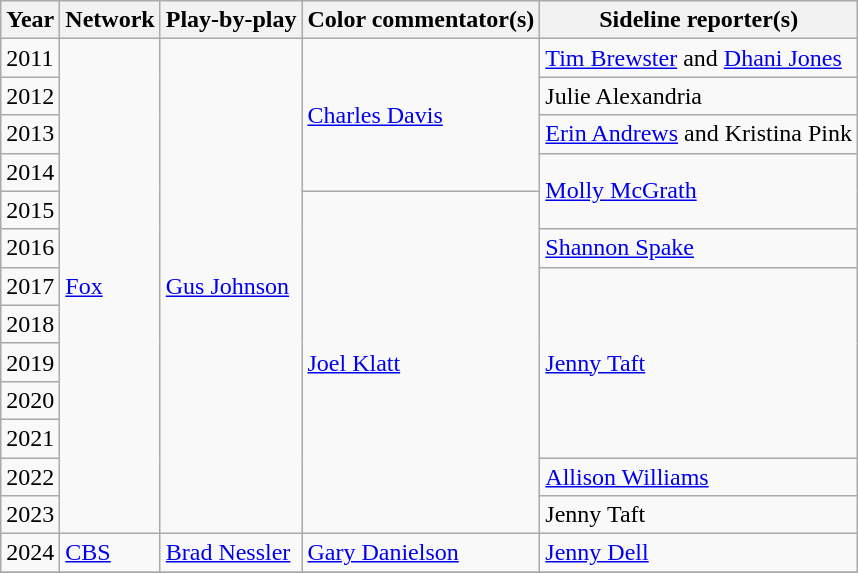<table class="wikitable">
<tr>
<th>Year</th>
<th>Network</th>
<th>Play-by-play</th>
<th>Color commentator(s)</th>
<th>Sideline reporter(s)</th>
</tr>
<tr>
<td>2011</td>
<td rowspan="13"><a href='#'>Fox</a></td>
<td rowspan="13"><a href='#'>Gus Johnson</a></td>
<td rowspan="4"><a href='#'>Charles Davis</a></td>
<td><a href='#'>Tim Brewster</a> and <a href='#'>Dhani Jones</a></td>
</tr>
<tr>
<td>2012</td>
<td>Julie Alexandria</td>
</tr>
<tr>
<td>2013</td>
<td><a href='#'>Erin Andrews</a> and Kristina Pink</td>
</tr>
<tr>
<td>2014</td>
<td rowspan="2"><a href='#'>Molly McGrath</a></td>
</tr>
<tr>
<td>2015</td>
<td rowspan="9"><a href='#'>Joel Klatt</a></td>
</tr>
<tr>
<td>2016</td>
<td><a href='#'>Shannon Spake</a></td>
</tr>
<tr>
<td>2017</td>
<td rowspan="5"><a href='#'>Jenny Taft</a></td>
</tr>
<tr>
<td>2018</td>
</tr>
<tr>
<td>2019</td>
</tr>
<tr>
<td>2020</td>
</tr>
<tr>
<td>2021</td>
</tr>
<tr>
<td>2022</td>
<td><a href='#'>Allison Williams</a></td>
</tr>
<tr>
<td>2023</td>
<td>Jenny Taft</td>
</tr>
<tr>
<td>2024</td>
<td><a href='#'>CBS</a></td>
<td><a href='#'>Brad Nessler</a></td>
<td><a href='#'>Gary Danielson</a></td>
<td><a href='#'>Jenny Dell</a></td>
</tr>
<tr>
</tr>
</table>
